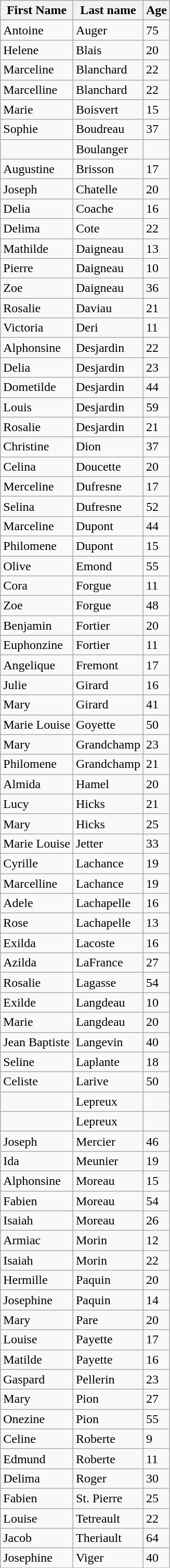<table class="wikitable">
<tr>
<th>First Name</th>
<th>Last name</th>
<th>Age</th>
</tr>
<tr>
</tr>
<tr>
<td>Antoine</td>
<td>Auger</td>
<td>75</td>
</tr>
<tr>
<td>Helene</td>
<td>Blais</td>
<td>20</td>
</tr>
<tr>
<td>Marceline</td>
<td>Blanchard</td>
<td>22</td>
</tr>
<tr>
<td>Marcelline</td>
<td>Blanchard</td>
<td>22</td>
</tr>
<tr>
<td>Marie</td>
<td>Boisvert</td>
<td>15</td>
</tr>
<tr>
<td>Sophie</td>
<td>Boudreau</td>
<td>37</td>
</tr>
<tr>
<td></td>
<td>Boulanger</td>
<td></td>
</tr>
<tr>
<td>Augustine</td>
<td>Brisson</td>
<td>17</td>
</tr>
<tr>
<td>Joseph</td>
<td>Chatelle</td>
<td>20</td>
</tr>
<tr>
<td>Delia</td>
<td>Coache</td>
<td>16</td>
</tr>
<tr>
<td>Delima</td>
<td>Cote</td>
<td>22</td>
</tr>
<tr>
<td>Mathilde</td>
<td>Daigneau</td>
<td>13</td>
</tr>
<tr>
<td>Pierre</td>
<td>Daigneau</td>
<td>10</td>
</tr>
<tr>
<td>Zoe</td>
<td>Daigneau</td>
<td>36</td>
</tr>
<tr>
<td>Rosalie</td>
<td>Daviau</td>
<td>21</td>
</tr>
<tr>
<td>Victoria</td>
<td>Deri</td>
<td>11</td>
</tr>
<tr>
<td>Alphonsine</td>
<td>Desjardin</td>
<td>22</td>
</tr>
<tr>
<td>Delia</td>
<td>Desjardin</td>
<td>23</td>
</tr>
<tr>
<td>Dometilde</td>
<td>Desjardin</td>
<td>44</td>
</tr>
<tr>
<td>Louis</td>
<td>Desjardin</td>
<td>59</td>
</tr>
<tr>
<td>Rosalie</td>
<td>Desjardin</td>
<td>21</td>
</tr>
<tr>
<td>Christine</td>
<td>Dion</td>
<td>37</td>
</tr>
<tr>
<td>Celina</td>
<td>Doucette</td>
<td>20</td>
</tr>
<tr>
<td>Merceline</td>
<td>Dufresne</td>
<td>17</td>
</tr>
<tr>
<td>Selina</td>
<td>Dufresne</td>
<td>52</td>
</tr>
<tr>
<td>Marceline</td>
<td>Dupont</td>
<td>44</td>
</tr>
<tr>
<td>Philomene</td>
<td>Dupont</td>
<td>15</td>
</tr>
<tr>
<td>Olive</td>
<td>Emond</td>
<td>55</td>
</tr>
<tr>
<td>Cora</td>
<td>Forgue</td>
<td>11</td>
</tr>
<tr>
<td>Zoe</td>
<td>Forgue</td>
<td>48</td>
</tr>
<tr>
<td>Benjamin</td>
<td>Fortier</td>
<td>20</td>
</tr>
<tr>
<td>Euphonzine</td>
<td>Fortier</td>
<td>11</td>
</tr>
<tr>
<td>Angelique</td>
<td>Fremont</td>
<td>17</td>
</tr>
<tr>
<td>Julie</td>
<td>Girard</td>
<td>16</td>
</tr>
<tr>
<td>Mary</td>
<td>Girard</td>
<td>41</td>
</tr>
<tr>
<td>Marie Louise</td>
<td>Goyette</td>
<td>50</td>
</tr>
<tr>
<td>Mary</td>
<td>Grandchamp</td>
<td>23</td>
</tr>
<tr>
<td>Philomene</td>
<td>Grandchamp</td>
<td>21</td>
</tr>
<tr>
<td>Almida</td>
<td>Hamel</td>
<td>20</td>
</tr>
<tr>
<td>Lucy</td>
<td>Hicks</td>
<td>21</td>
</tr>
<tr>
<td>Mary</td>
<td>Hicks</td>
<td>25</td>
</tr>
<tr>
<td>Marie Louise</td>
<td>Jetter</td>
<td>33</td>
</tr>
<tr>
<td>Cyrille</td>
<td>Lachance</td>
<td>19</td>
</tr>
<tr>
<td>Marcelline</td>
<td>Lachance</td>
<td>19</td>
</tr>
<tr>
<td>Adele</td>
<td>Lachapelle</td>
<td>16</td>
</tr>
<tr>
<td>Rose</td>
<td>Lachapelle</td>
<td>13</td>
</tr>
<tr>
<td>Exilda</td>
<td>Lacoste</td>
<td>16</td>
</tr>
<tr>
<td>Azilda</td>
<td>LaFrance</td>
<td>27</td>
</tr>
<tr>
<td>Rosalie</td>
<td>Lagasse</td>
<td>54</td>
</tr>
<tr>
<td>Exilde</td>
<td>Langdeau</td>
<td>10</td>
</tr>
<tr>
<td>Marie</td>
<td>Langdeau</td>
<td>20</td>
</tr>
<tr>
<td>Jean Baptiste</td>
<td>Langevin</td>
<td>40</td>
</tr>
<tr>
<td>Seline</td>
<td>Laplante</td>
<td>18</td>
</tr>
<tr>
<td>Celiste</td>
<td>Larive</td>
<td>50</td>
</tr>
<tr>
<td></td>
<td>Lepreux</td>
<td></td>
</tr>
<tr>
<td></td>
<td>Lepreux</td>
<td></td>
</tr>
<tr>
<td>Joseph</td>
<td>Mercier</td>
<td>46</td>
</tr>
<tr>
<td>Ida</td>
<td>Meunier</td>
<td>19</td>
</tr>
<tr>
<td>Alphonsine</td>
<td>Moreau</td>
<td>15</td>
</tr>
<tr>
<td>Fabien</td>
<td>Moreau</td>
<td>54</td>
</tr>
<tr>
<td>Isaiah</td>
<td>Moreau</td>
<td>26</td>
</tr>
<tr>
<td>Armiac</td>
<td>Morin</td>
<td>12</td>
</tr>
<tr>
<td>Isaiah</td>
<td>Morin</td>
<td>22</td>
</tr>
<tr>
<td>Hermille</td>
<td>Paquin</td>
<td>20</td>
</tr>
<tr>
<td>Josephine</td>
<td>Paquin</td>
<td>14</td>
</tr>
<tr>
<td>Mary</td>
<td>Pare</td>
<td>20</td>
</tr>
<tr>
<td>Louise</td>
<td>Payette</td>
<td>17</td>
</tr>
<tr>
<td>Matilde</td>
<td>Payette</td>
<td>16</td>
</tr>
<tr>
<td>Gaspard</td>
<td>Pellerin</td>
<td>23</td>
</tr>
<tr>
<td>Mary</td>
<td>Pion</td>
<td>27</td>
</tr>
<tr>
<td>Onezine</td>
<td>Pion</td>
<td>55</td>
</tr>
<tr>
<td>Celine</td>
<td>Roberte</td>
<td>9</td>
</tr>
<tr>
<td>Edmund</td>
<td>Roberte</td>
<td>11</td>
</tr>
<tr>
<td>Delima</td>
<td>Roger</td>
<td>30</td>
</tr>
<tr>
<td>Fabien</td>
<td>St. Pierre</td>
<td>25</td>
</tr>
<tr>
<td>Louise</td>
<td>Tetreault</td>
<td>22</td>
</tr>
<tr>
<td>Jacob</td>
<td>Theriault</td>
<td>64</td>
</tr>
<tr>
<td>Josephine</td>
<td>Viger</td>
<td>40</td>
</tr>
<tr>
</tr>
</table>
